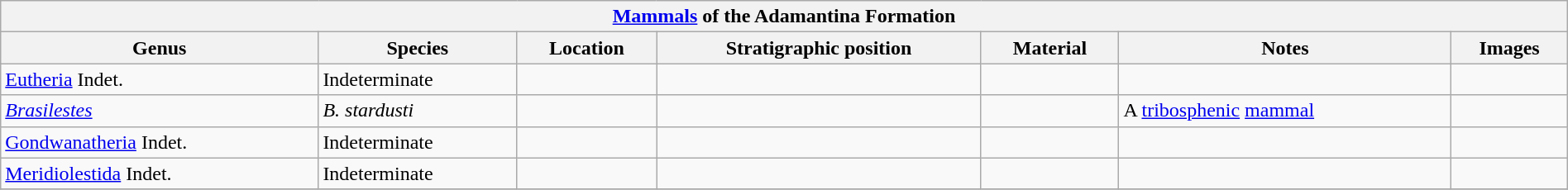<table class="wikitable" align="center" width="100%">
<tr>
<th colspan="7" align="center"><strong><a href='#'>Mammals</a> of the Adamantina Formation</strong></th>
</tr>
<tr>
<th>Genus</th>
<th>Species</th>
<th>Location</th>
<th>Stratigraphic position</th>
<th>Material</th>
<th>Notes</th>
<th>Images</th>
</tr>
<tr>
<td><a href='#'>Eutheria</a> Indet.</td>
<td>Indeterminate</td>
<td></td>
<td></td>
<td></td>
<td></td>
<td></td>
</tr>
<tr>
<td><em><a href='#'>Brasilestes</a></em></td>
<td><em>B. stardusti</em></td>
<td></td>
<td></td>
<td></td>
<td>A <a href='#'>tribosphenic</a> <a href='#'>mammal</a></td>
<td></td>
</tr>
<tr>
<td><a href='#'>Gondwanatheria</a> Indet.</td>
<td>Indeterminate</td>
<td></td>
<td></td>
<td></td>
<td></td>
<td></td>
</tr>
<tr>
<td><a href='#'>Meridiolestida</a> Indet.</td>
<td>Indeterminate</td>
<td></td>
<td></td>
<td></td>
<td></td>
<td></td>
</tr>
<tr>
</tr>
</table>
